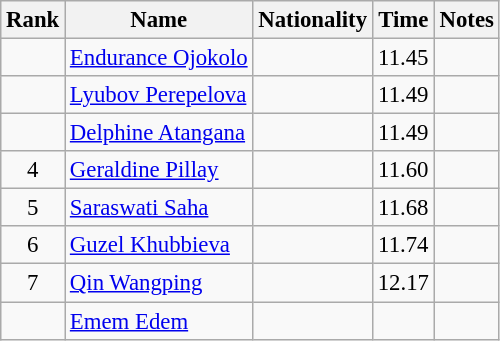<table class="wikitable sortable" style="text-align:center;font-size:95%">
<tr>
<th>Rank</th>
<th>Name</th>
<th>Nationality</th>
<th>Time</th>
<th>Notes</th>
</tr>
<tr>
<td></td>
<td align=left><a href='#'>Endurance Ojokolo</a></td>
<td align=left></td>
<td>11.45</td>
<td></td>
</tr>
<tr>
<td></td>
<td align=left><a href='#'>Lyubov Perepelova</a></td>
<td align=left></td>
<td>11.49</td>
<td></td>
</tr>
<tr>
<td></td>
<td align=left><a href='#'>Delphine Atangana</a></td>
<td align=left></td>
<td>11.49</td>
<td></td>
</tr>
<tr>
<td>4</td>
<td align=left><a href='#'>Geraldine Pillay</a></td>
<td align=left></td>
<td>11.60</td>
<td></td>
</tr>
<tr>
<td>5</td>
<td align=left><a href='#'>Saraswati Saha</a></td>
<td align=left></td>
<td>11.68</td>
<td></td>
</tr>
<tr>
<td>6</td>
<td align=left><a href='#'>Guzel Khubbieva</a></td>
<td align=left></td>
<td>11.74</td>
<td></td>
</tr>
<tr>
<td>7</td>
<td align=left><a href='#'>Qin Wangping</a></td>
<td align=left></td>
<td>12.17</td>
<td></td>
</tr>
<tr>
<td></td>
<td align=left><a href='#'>Emem Edem</a></td>
<td align=left></td>
<td></td>
<td></td>
</tr>
</table>
